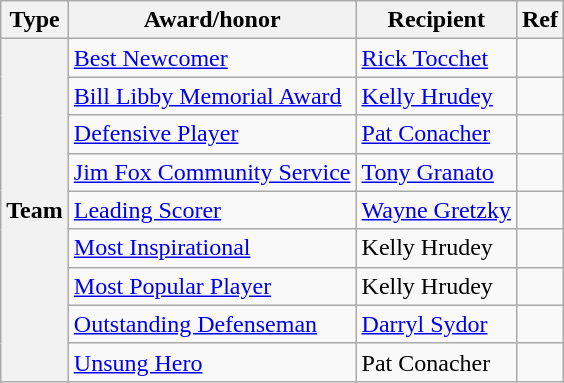<table class="wikitable">
<tr>
<th scope="col">Type</th>
<th scope="col">Award/honor</th>
<th scope="col">Recipient</th>
<th scope="col">Ref</th>
</tr>
<tr>
<th scope="row" rowspan="10">Team</th>
<td><a href='#'>Best Newcomer</a></td>
<td><a href='#'>Rick Tocchet</a></td>
<td></td>
</tr>
<tr>
<td><a href='#'>Bill Libby Memorial Award</a></td>
<td><a href='#'>Kelly Hrudey</a></td>
<td></td>
</tr>
<tr>
<td><a href='#'>Defensive Player</a></td>
<td><a href='#'>Pat Conacher</a></td>
<td></td>
</tr>
<tr>
<td><a href='#'>Jim Fox Community Service</a></td>
<td><a href='#'>Tony Granato</a></td>
<td></td>
</tr>
<tr>
<td><a href='#'>Leading Scorer</a></td>
<td><a href='#'>Wayne Gretzky</a></td>
<td></td>
</tr>
<tr>
<td><a href='#'>Most Inspirational</a></td>
<td>Kelly Hrudey</td>
<td></td>
</tr>
<tr>
<td><a href='#'>Most Popular Player</a></td>
<td>Kelly Hrudey</td>
<td></td>
</tr>
<tr>
<td><a href='#'>Outstanding Defenseman</a></td>
<td><a href='#'>Darryl Sydor</a></td>
<td></td>
</tr>
<tr>
<td><a href='#'>Unsung Hero</a></td>
<td>Pat Conacher</td>
<td></td>
</tr>
</table>
